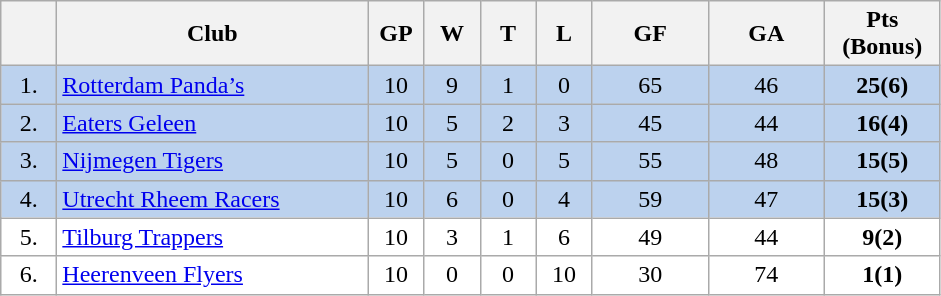<table class="wikitable">
<tr>
<th width="30"></th>
<th width="200">Club</th>
<th width="30">GP</th>
<th width="30">W</th>
<th width="30">T</th>
<th width="30">L</th>
<th width="70">GF</th>
<th width="70">GA</th>
<th width="70">Pts (Bonus)</th>
</tr>
<tr bgcolor="#BCD2EE" align="center">
<td>1.</td>
<td align="left"><a href='#'>Rotterdam Panda’s</a></td>
<td>10</td>
<td>9</td>
<td>1</td>
<td>0</td>
<td>65</td>
<td>46</td>
<td><strong>25(6)</strong></td>
</tr>
<tr bgcolor="#BCD2EE" align="center">
<td>2.</td>
<td align="left"><a href='#'>Eaters Geleen</a></td>
<td>10</td>
<td>5</td>
<td>2</td>
<td>3</td>
<td>45</td>
<td>44</td>
<td><strong>16(4)</strong></td>
</tr>
<tr bgcolor="#BCD2EE" align="center">
<td>3.</td>
<td align="left"><a href='#'>Nijmegen Tigers</a></td>
<td>10</td>
<td>5</td>
<td>0</td>
<td>5</td>
<td>55</td>
<td>48</td>
<td><strong>15(5)</strong></td>
</tr>
<tr bgcolor="#BCD2EE" align="center">
<td>4.</td>
<td align="left"><a href='#'>Utrecht Rheem Racers</a></td>
<td>10</td>
<td>6</td>
<td>0</td>
<td>4</td>
<td>59</td>
<td>47</td>
<td><strong>15(3)</strong></td>
</tr>
<tr bgcolor="#FFFFFF" align="center">
<td>5.</td>
<td align="left"><a href='#'>Tilburg Trappers</a></td>
<td>10</td>
<td>3</td>
<td>1</td>
<td>6</td>
<td>49</td>
<td>44</td>
<td><strong>9(2)</strong></td>
</tr>
<tr bgcolor="#FFFFFF" align="center">
<td>6.</td>
<td align="left"><a href='#'>Heerenveen Flyers</a></td>
<td>10</td>
<td>0</td>
<td>0</td>
<td>10</td>
<td>30</td>
<td>74</td>
<td><strong>1(1)</strong></td>
</tr>
</table>
